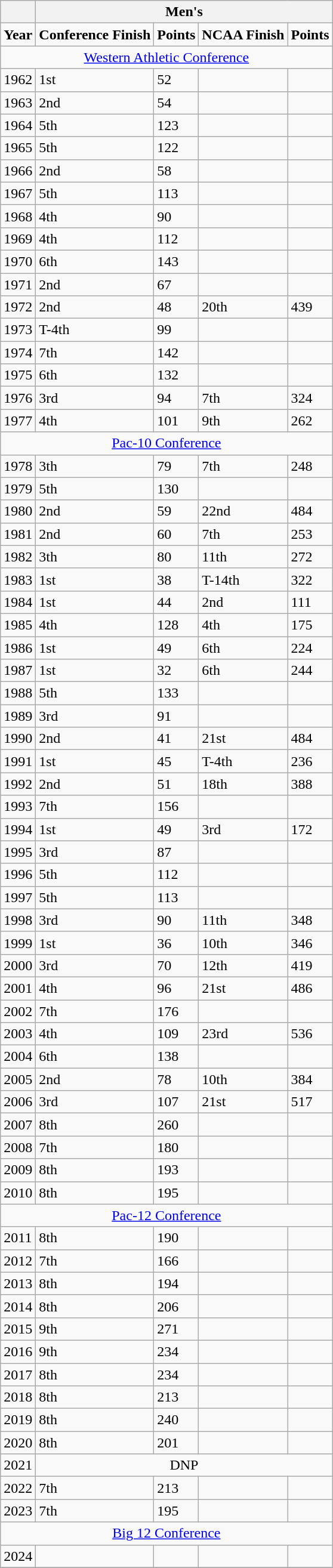<table class="wikitable">
<tr>
<th></th>
<th colspan="4">Men's</th>
</tr>
<tr>
<td><strong>Year</strong></td>
<td><strong>Conference Finish</strong></td>
<td><strong>Points</strong></td>
<td><strong>NCAA Finish</strong></td>
<td><strong>Points</strong></td>
</tr>
<tr>
<td colspan="5" align="center"><a href='#'>Western Athletic Conference</a></td>
</tr>
<tr>
<td>1962</td>
<td>1st</td>
<td>52</td>
<td></td>
<td></td>
</tr>
<tr>
<td>1963</td>
<td>2nd</td>
<td>54</td>
<td></td>
<td></td>
</tr>
<tr>
<td>1964</td>
<td>5th</td>
<td>123</td>
<td></td>
<td></td>
</tr>
<tr>
<td>1965</td>
<td>5th</td>
<td>122</td>
<td></td>
<td></td>
</tr>
<tr>
<td>1966</td>
<td>2nd</td>
<td>58</td>
<td></td>
<td></td>
</tr>
<tr>
<td>1967</td>
<td>5th</td>
<td>113</td>
<td></td>
<td></td>
</tr>
<tr>
<td>1968</td>
<td>4th</td>
<td>90</td>
<td></td>
<td></td>
</tr>
<tr>
<td>1969</td>
<td>4th</td>
<td>112</td>
<td></td>
<td></td>
</tr>
<tr>
<td>1970</td>
<td>6th</td>
<td>143</td>
<td></td>
<td></td>
</tr>
<tr>
<td>1971</td>
<td>2nd</td>
<td>67</td>
<td></td>
<td></td>
</tr>
<tr>
<td>1972</td>
<td>2nd</td>
<td>48</td>
<td>20th</td>
<td>439</td>
</tr>
<tr>
<td>1973</td>
<td>T-4th</td>
<td>99</td>
<td></td>
<td></td>
</tr>
<tr>
<td>1974</td>
<td>7th</td>
<td>142</td>
<td></td>
<td></td>
</tr>
<tr>
<td>1975</td>
<td>6th</td>
<td>132</td>
<td></td>
<td></td>
</tr>
<tr>
<td>1976</td>
<td>3rd</td>
<td>94</td>
<td>7th</td>
<td>324</td>
</tr>
<tr>
<td>1977</td>
<td>4th</td>
<td>101</td>
<td>9th</td>
<td>262</td>
</tr>
<tr>
<td colspan="5" align="center"><a href='#'>Pac-10 Conference</a></td>
</tr>
<tr>
<td>1978</td>
<td>3th</td>
<td>79</td>
<td>7th</td>
<td>248</td>
</tr>
<tr>
<td>1979</td>
<td>5th</td>
<td>130</td>
<td></td>
<td></td>
</tr>
<tr>
<td>1980</td>
<td>2nd</td>
<td>59</td>
<td>22nd</td>
<td>484</td>
</tr>
<tr>
<td>1981</td>
<td>2nd</td>
<td>60</td>
<td>7th</td>
<td>253</td>
</tr>
<tr>
<td>1982</td>
<td>3th</td>
<td>80</td>
<td>11th</td>
<td>272</td>
</tr>
<tr>
<td>1983</td>
<td>1st</td>
<td>38</td>
<td>T-14th</td>
<td>322</td>
</tr>
<tr>
<td>1984</td>
<td>1st</td>
<td>44</td>
<td>2nd</td>
<td>111</td>
</tr>
<tr>
<td>1985</td>
<td>4th</td>
<td>128</td>
<td>4th</td>
<td>175</td>
</tr>
<tr>
<td>1986</td>
<td>1st</td>
<td>49</td>
<td>6th</td>
<td>224</td>
</tr>
<tr>
<td>1987</td>
<td>1st</td>
<td>32</td>
<td>6th</td>
<td>244</td>
</tr>
<tr>
<td>1988</td>
<td>5th</td>
<td>133</td>
<td></td>
<td></td>
</tr>
<tr>
<td>1989</td>
<td>3rd</td>
<td>91</td>
<td></td>
<td></td>
</tr>
<tr>
<td>1990</td>
<td>2nd</td>
<td>41</td>
<td>21st</td>
<td>484</td>
</tr>
<tr>
<td>1991</td>
<td>1st</td>
<td>45</td>
<td>T-4th</td>
<td>236</td>
</tr>
<tr>
<td>1992</td>
<td>2nd</td>
<td>51</td>
<td>18th</td>
<td>388</td>
</tr>
<tr>
<td>1993</td>
<td>7th</td>
<td>156</td>
<td></td>
<td></td>
</tr>
<tr>
<td>1994</td>
<td>1st</td>
<td>49</td>
<td>3rd</td>
<td>172</td>
</tr>
<tr>
<td>1995</td>
<td>3rd</td>
<td>87</td>
<td></td>
<td></td>
</tr>
<tr>
<td>1996</td>
<td>5th</td>
<td>112</td>
<td></td>
<td></td>
</tr>
<tr>
<td>1997</td>
<td>5th</td>
<td>113</td>
<td></td>
<td></td>
</tr>
<tr>
<td>1998</td>
<td>3rd</td>
<td>90</td>
<td>11th</td>
<td>348</td>
</tr>
<tr>
<td>1999</td>
<td>1st</td>
<td>36</td>
<td>10th</td>
<td>346</td>
</tr>
<tr>
<td>2000</td>
<td>3rd</td>
<td>70</td>
<td>12th</td>
<td>419</td>
</tr>
<tr>
<td>2001</td>
<td>4th</td>
<td>96</td>
<td>21st</td>
<td>486</td>
</tr>
<tr>
<td>2002</td>
<td>7th</td>
<td>176</td>
<td></td>
<td></td>
</tr>
<tr>
<td>2003</td>
<td>4th</td>
<td>109</td>
<td>23rd</td>
<td>536</td>
</tr>
<tr>
<td>2004</td>
<td>6th</td>
<td>138</td>
<td></td>
<td></td>
</tr>
<tr>
<td>2005</td>
<td>2nd</td>
<td>78</td>
<td>10th</td>
<td>384</td>
</tr>
<tr>
<td>2006</td>
<td>3rd</td>
<td>107</td>
<td>21st</td>
<td>517</td>
</tr>
<tr>
<td>2007</td>
<td>8th</td>
<td>260</td>
<td></td>
<td></td>
</tr>
<tr>
<td>2008</td>
<td>7th</td>
<td>180</td>
<td></td>
<td></td>
</tr>
<tr>
<td>2009</td>
<td>8th</td>
<td>193</td>
<td></td>
<td></td>
</tr>
<tr>
<td>2010</td>
<td>8th</td>
<td>195</td>
<td></td>
<td></td>
</tr>
<tr>
<td colspan="5" align="center"><a href='#'>Pac-12 Conference</a></td>
</tr>
<tr>
<td>2011</td>
<td>8th</td>
<td>190</td>
<td></td>
<td></td>
</tr>
<tr>
<td>2012</td>
<td>7th</td>
<td>166</td>
<td></td>
<td></td>
</tr>
<tr>
<td>2013</td>
<td>8th</td>
<td>194</td>
<td></td>
<td></td>
</tr>
<tr>
<td>2014</td>
<td>8th</td>
<td>206</td>
<td></td>
<td></td>
</tr>
<tr>
<td>2015</td>
<td>9th</td>
<td>271</td>
<td></td>
<td></td>
</tr>
<tr>
<td>2016</td>
<td>9th</td>
<td>234</td>
<td></td>
<td></td>
</tr>
<tr>
<td>2017</td>
<td>8th</td>
<td>234</td>
<td></td>
<td></td>
</tr>
<tr>
<td>2018</td>
<td>8th</td>
<td>213</td>
<td></td>
<td></td>
</tr>
<tr>
<td>2019</td>
<td>8th</td>
<td>240</td>
<td></td>
<td></td>
</tr>
<tr>
<td>2020</td>
<td>8th</td>
<td>201</td>
<td></td>
<td></td>
</tr>
<tr>
<td>2021</td>
<td colspan="5" align="center">DNP</td>
</tr>
<tr>
<td>2022</td>
<td>7th</td>
<td>213</td>
<td></td>
<td></td>
</tr>
<tr>
<td>2023</td>
<td>7th</td>
<td>195</td>
<td></td>
<td></td>
</tr>
<tr>
<td colspan="5" align="center"><a href='#'>Big 12 Conference</a></td>
</tr>
<tr>
<td>2024</td>
<td></td>
<td></td>
<td></td>
<td></td>
</tr>
<tr>
</tr>
</table>
